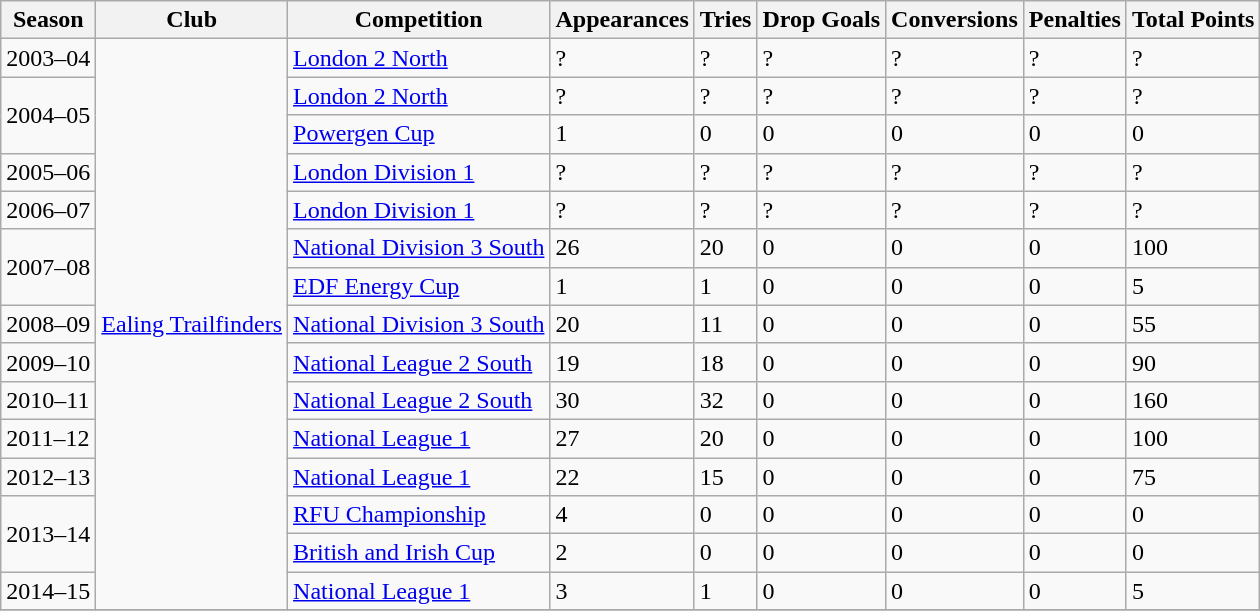<table class="wikitable sortable">
<tr>
<th>Season</th>
<th>Club</th>
<th>Competition</th>
<th>Appearances</th>
<th>Tries</th>
<th>Drop Goals</th>
<th>Conversions</th>
<th>Penalties</th>
<th>Total Points</th>
</tr>
<tr>
<td>2003–04</td>
<td rowspan=15 align=left><a href='#'>Ealing Trailfinders</a></td>
<td><a href='#'>London 2 North</a></td>
<td>?</td>
<td>?</td>
<td>?</td>
<td>?</td>
<td>?</td>
<td>?</td>
</tr>
<tr>
<td rowspan=2 align=left>2004–05</td>
<td><a href='#'>London 2 North</a></td>
<td>?</td>
<td>?</td>
<td>?</td>
<td>?</td>
<td>?</td>
<td>?</td>
</tr>
<tr>
<td><a href='#'>Powergen Cup</a></td>
<td>1</td>
<td>0</td>
<td>0</td>
<td>0</td>
<td>0</td>
<td>0</td>
</tr>
<tr>
<td>2005–06</td>
<td><a href='#'>London Division 1</a></td>
<td>?</td>
<td>?</td>
<td>?</td>
<td>?</td>
<td>?</td>
<td>?</td>
</tr>
<tr>
<td>2006–07</td>
<td><a href='#'>London Division 1</a></td>
<td>?</td>
<td>?</td>
<td>?</td>
<td>?</td>
<td>?</td>
<td>?</td>
</tr>
<tr>
<td rowspan=2 align=left>2007–08</td>
<td><a href='#'>National Division 3 South</a></td>
<td>26</td>
<td>20</td>
<td>0</td>
<td>0</td>
<td>0</td>
<td>100</td>
</tr>
<tr>
<td><a href='#'>EDF Energy Cup</a></td>
<td>1</td>
<td>1</td>
<td>0</td>
<td>0</td>
<td>0</td>
<td>5</td>
</tr>
<tr>
<td>2008–09</td>
<td><a href='#'>National Division 3 South</a></td>
<td>20</td>
<td>11</td>
<td>0</td>
<td>0</td>
<td>0</td>
<td>55</td>
</tr>
<tr>
<td>2009–10</td>
<td><a href='#'>National League 2 South</a></td>
<td>19</td>
<td>18</td>
<td>0</td>
<td>0</td>
<td>0</td>
<td>90</td>
</tr>
<tr>
<td>2010–11</td>
<td><a href='#'>National League 2 South</a></td>
<td>30</td>
<td>32</td>
<td>0</td>
<td>0</td>
<td>0</td>
<td>160</td>
</tr>
<tr>
<td>2011–12</td>
<td><a href='#'>National League 1</a></td>
<td>27</td>
<td>20</td>
<td>0</td>
<td>0</td>
<td>0</td>
<td>100</td>
</tr>
<tr>
<td>2012–13</td>
<td><a href='#'>National League 1</a></td>
<td>22</td>
<td>15</td>
<td>0</td>
<td>0</td>
<td>0</td>
<td>75</td>
</tr>
<tr>
<td rowspan=2 align=left>2013–14</td>
<td><a href='#'>RFU Championship</a></td>
<td>4</td>
<td>0</td>
<td>0</td>
<td>0</td>
<td>0</td>
<td>0</td>
</tr>
<tr>
<td><a href='#'>British and Irish Cup</a></td>
<td>2</td>
<td>0</td>
<td>0</td>
<td>0</td>
<td>0</td>
<td>0</td>
</tr>
<tr>
<td>2014–15</td>
<td><a href='#'>National League 1</a></td>
<td>3</td>
<td>1</td>
<td>0</td>
<td>0</td>
<td>0</td>
<td>5</td>
</tr>
<tr>
</tr>
</table>
